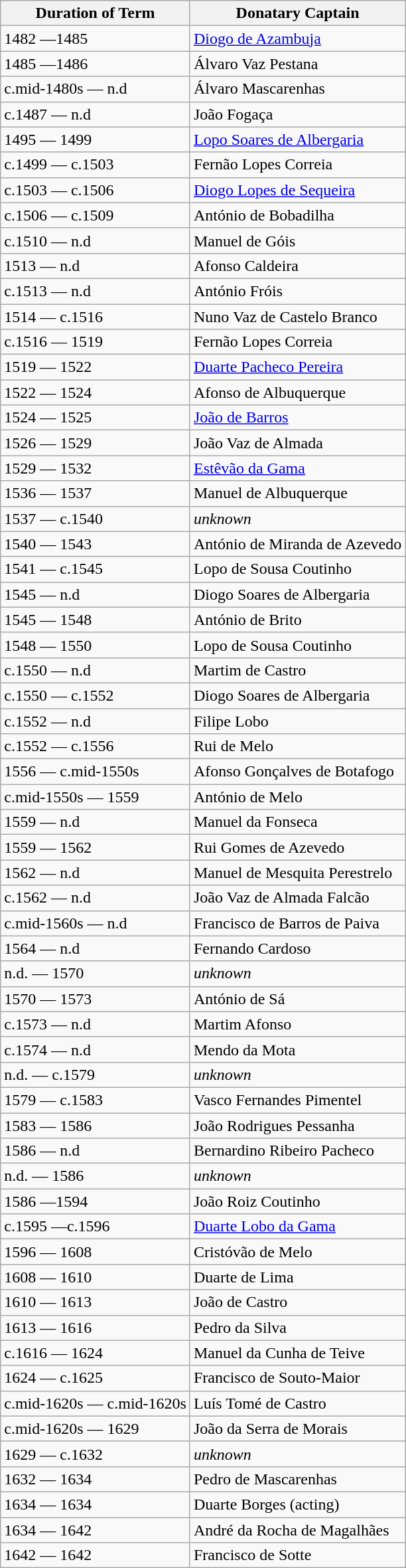<table class="wikitable">
<tr>
<th>Duration of Term</th>
<th>Donatary Captain</th>
</tr>
<tr>
<td>1482 —1485</td>
<td><a href='#'>Diogo de Azambuja</a></td>
</tr>
<tr>
<td>1485 —1486</td>
<td>Álvaro Vaz Pestana</td>
</tr>
<tr>
<td>c.mid-1480s — n.d</td>
<td>Álvaro Mascarenhas</td>
</tr>
<tr>
<td>c.1487 — n.d</td>
<td>João Fogaça</td>
</tr>
<tr>
<td>1495 — 1499</td>
<td><a href='#'>Lopo Soares de Albergaria</a></td>
</tr>
<tr>
<td>c.1499 — c.1503</td>
<td>Fernão Lopes Correia</td>
</tr>
<tr>
<td>c.1503 — c.1506</td>
<td><a href='#'>Diogo Lopes de Sequeira</a></td>
</tr>
<tr>
<td>c.1506 — c.1509</td>
<td>António de Bobadilha</td>
</tr>
<tr>
<td>c.1510 — n.d</td>
<td>Manuel de Góis</td>
</tr>
<tr>
<td>1513 — n.d</td>
<td>Afonso Caldeira</td>
</tr>
<tr>
<td>c.1513 — n.d</td>
<td>António Fróis</td>
</tr>
<tr>
<td>1514 — c.1516</td>
<td>Nuno Vaz de Castelo Branco</td>
</tr>
<tr>
<td>c.1516 — 1519</td>
<td>Fernão Lopes Correia</td>
</tr>
<tr>
<td>1519 — 1522</td>
<td><a href='#'>Duarte Pacheco Pereira</a></td>
</tr>
<tr>
<td>1522 — 1524</td>
<td>Afonso de Albuquerque</td>
</tr>
<tr>
<td>1524 — 1525</td>
<td><a href='#'>João de Barros</a></td>
</tr>
<tr>
<td>1526 — 1529</td>
<td>João Vaz de Almada</td>
</tr>
<tr>
<td>1529 — 1532</td>
<td><a href='#'>Estêvão da Gama</a></td>
</tr>
<tr>
<td>1536 — 1537</td>
<td>Manuel de Albuquerque</td>
</tr>
<tr>
<td>1537 — c.1540</td>
<td><em>unknown</em></td>
</tr>
<tr>
<td>1540 — 1543</td>
<td>António de Miranda de Azevedo</td>
</tr>
<tr>
<td>1541 — c.1545</td>
<td>Lopo de Sousa Coutinho</td>
</tr>
<tr>
<td>1545 — n.d</td>
<td>Diogo Soares de Albergaria</td>
</tr>
<tr>
<td>1545 — 1548</td>
<td>António de Brito</td>
</tr>
<tr>
<td>1548 — 1550</td>
<td>Lopo de Sousa Coutinho</td>
</tr>
<tr>
<td>c.1550 — n.d</td>
<td>Martim de Castro</td>
</tr>
<tr>
<td>c.1550 — c.1552</td>
<td>Diogo Soares de Albergaria</td>
</tr>
<tr>
<td>c.1552 — n.d</td>
<td>Filipe Lobo</td>
</tr>
<tr>
<td>c.1552 — c.1556</td>
<td>Rui de Melo</td>
</tr>
<tr>
<td>1556 — c.mid-1550s</td>
<td>Afonso Gonçalves de Botafogo</td>
</tr>
<tr>
<td>c.mid-1550s — 1559</td>
<td>António de Melo</td>
</tr>
<tr>
<td>1559 — n.d</td>
<td>Manuel da Fonseca</td>
</tr>
<tr>
<td>1559 — 1562</td>
<td>Rui Gomes de Azevedo</td>
</tr>
<tr>
<td>1562 — n.d</td>
<td>Manuel de Mesquita Perestrelo</td>
</tr>
<tr>
<td>c.1562 — n.d</td>
<td>João Vaz de Almada Falcão</td>
</tr>
<tr>
<td>c.mid-1560s — n.d</td>
<td>Francisco de Barros de Paiva</td>
</tr>
<tr>
<td>1564 — n.d</td>
<td>Fernando Cardoso</td>
</tr>
<tr>
<td>n.d. — 1570</td>
<td><em>unknown</em></td>
</tr>
<tr>
<td>1570 — 1573</td>
<td>António de Sá</td>
</tr>
<tr>
<td>c.1573 — n.d</td>
<td>Martim Afonso</td>
</tr>
<tr>
<td>c.1574 — n.d</td>
<td>Mendo da Mota</td>
</tr>
<tr>
<td>n.d. — c.1579</td>
<td><em>unknown</em></td>
</tr>
<tr>
<td>1579 — c.1583</td>
<td>Vasco Fernandes Pimentel</td>
</tr>
<tr>
<td>1583 — 1586</td>
<td>João Rodrigues Pessanha</td>
</tr>
<tr>
<td>1586 — n.d</td>
<td>Bernardino Ribeiro Pacheco</td>
</tr>
<tr>
<td>n.d. — 1586</td>
<td><em>unknown</em></td>
</tr>
<tr>
<td>1586 —1594</td>
<td>João Roiz Coutinho</td>
</tr>
<tr>
<td>c.1595 —c.1596</td>
<td><a href='#'>Duarte Lobo da Gama</a></td>
</tr>
<tr>
<td>1596 — 1608</td>
<td>Cristóvão de Melo</td>
</tr>
<tr>
<td>1608 — 1610</td>
<td>Duarte de Lima</td>
</tr>
<tr>
<td>1610 — 1613</td>
<td>João de Castro</td>
</tr>
<tr>
<td>1613 — 1616</td>
<td>Pedro da Silva</td>
</tr>
<tr>
<td>c.1616 — 1624</td>
<td>Manuel da Cunha de Teive</td>
</tr>
<tr>
<td>1624 — c.1625</td>
<td>Francisco de Souto-Maior</td>
</tr>
<tr>
<td>c.mid-1620s — c.mid-1620s</td>
<td>Luís Tomé de Castro</td>
</tr>
<tr>
<td>c.mid-1620s — 1629</td>
<td>João da Serra de Morais</td>
</tr>
<tr>
<td>1629 — c.1632</td>
<td><em>unknown</em></td>
</tr>
<tr>
<td>1632 — 1634</td>
<td>Pedro de Mascarenhas</td>
</tr>
<tr>
<td>1634 — 1634</td>
<td>Duarte Borges (acting)</td>
</tr>
<tr>
<td>1634 — 1642</td>
<td>André da Rocha de Magalhães</td>
</tr>
<tr>
<td>1642 — 1642</td>
<td>Francisco de Sotte</td>
</tr>
</table>
